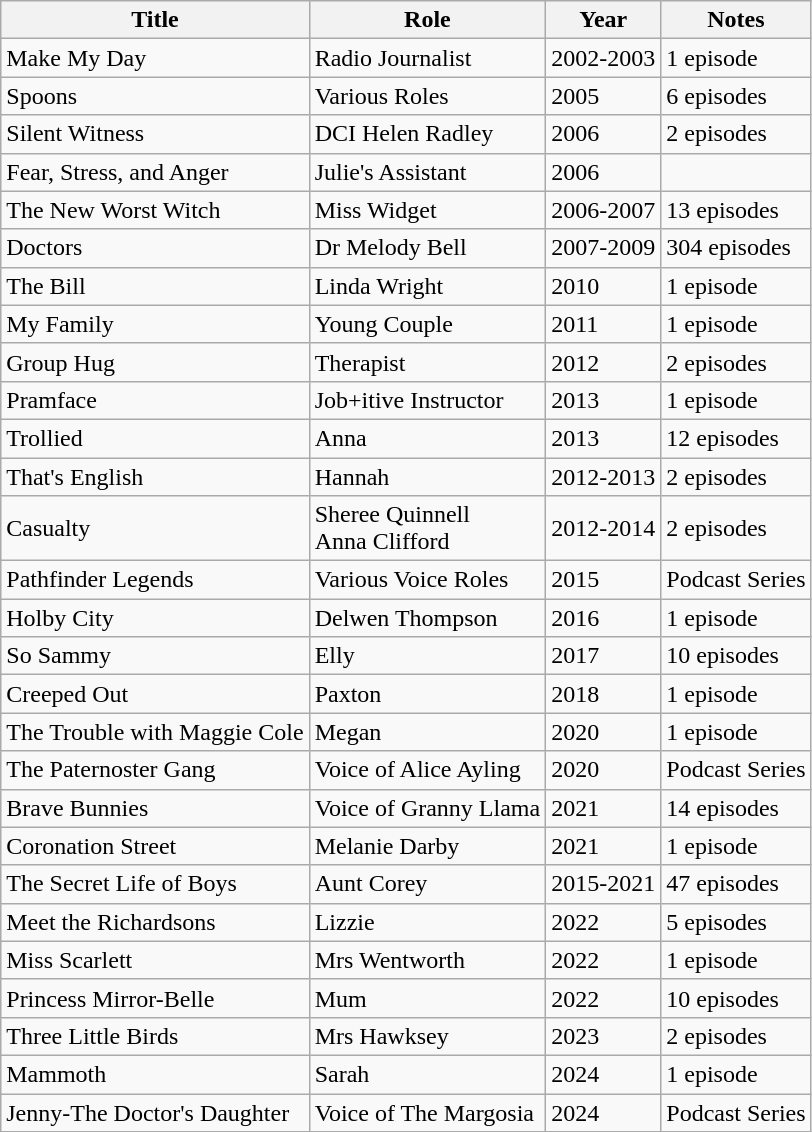<table class="wikitable">
<tr>
<th>Title</th>
<th>Role</th>
<th>Year</th>
<th>Notes</th>
</tr>
<tr>
<td>Make My Day</td>
<td>Radio Journalist</td>
<td>2002-2003</td>
<td>1 episode</td>
</tr>
<tr>
<td>Spoons</td>
<td>Various Roles</td>
<td>2005</td>
<td>6 episodes</td>
</tr>
<tr>
<td>Silent Witness</td>
<td>DCI Helen Radley</td>
<td>2006</td>
<td>2 episodes</td>
</tr>
<tr>
<td>Fear, Stress, and Anger</td>
<td>Julie's Assistant</td>
<td>2006</td>
<td></td>
</tr>
<tr>
<td>The New Worst Witch</td>
<td>Miss Widget</td>
<td>2006-2007</td>
<td>13 episodes</td>
</tr>
<tr>
<td>Doctors</td>
<td>Dr Melody Bell</td>
<td>2007-2009</td>
<td>304 episodes</td>
</tr>
<tr>
<td>The Bill</td>
<td>Linda Wright</td>
<td>2010</td>
<td>1 episode</td>
</tr>
<tr>
<td>My Family</td>
<td>Young Couple</td>
<td>2011</td>
<td>1 episode</td>
</tr>
<tr>
<td>Group Hug</td>
<td>Therapist</td>
<td>2012</td>
<td>2 episodes</td>
</tr>
<tr>
<td>Pramface</td>
<td>Job+itive Instructor</td>
<td>2013</td>
<td>1 episode</td>
</tr>
<tr>
<td>Trollied</td>
<td>Anna</td>
<td>2013</td>
<td>12 episodes</td>
</tr>
<tr>
<td>That's English</td>
<td>Hannah</td>
<td>2012-2013</td>
<td>2 episodes</td>
</tr>
<tr>
<td>Casualty</td>
<td>Sheree Quinnell<br>Anna Clifford</td>
<td>2012-2014</td>
<td>2 episodes</td>
</tr>
<tr>
<td>Pathfinder Legends</td>
<td>Various Voice Roles</td>
<td>2015</td>
<td>Podcast Series</td>
</tr>
<tr>
<td>Holby City</td>
<td>Delwen Thompson</td>
<td>2016</td>
<td>1 episode</td>
</tr>
<tr>
<td>So Sammy</td>
<td>Elly</td>
<td>2017</td>
<td>10 episodes</td>
</tr>
<tr>
<td>Creeped Out</td>
<td>Paxton</td>
<td>2018</td>
<td>1 episode</td>
</tr>
<tr>
<td>The Trouble with Maggie Cole</td>
<td>Megan</td>
<td>2020</td>
<td>1 episode</td>
</tr>
<tr>
<td>The Paternoster Gang</td>
<td>Voice of Alice Ayling</td>
<td>2020</td>
<td>Podcast Series</td>
</tr>
<tr>
<td>Brave Bunnies</td>
<td>Voice of Granny Llama</td>
<td>2021</td>
<td>14 episodes</td>
</tr>
<tr>
<td>Coronation Street</td>
<td>Melanie Darby</td>
<td>2021</td>
<td>1 episode</td>
</tr>
<tr>
<td>The Secret Life of Boys</td>
<td>Aunt Corey</td>
<td>2015-2021</td>
<td>47 episodes</td>
</tr>
<tr>
<td>Meet the Richardsons</td>
<td>Lizzie</td>
<td>2022</td>
<td>5 episodes</td>
</tr>
<tr>
<td>Miss Scarlett</td>
<td>Mrs Wentworth</td>
<td>2022</td>
<td>1 episode</td>
</tr>
<tr>
<td>Princess Mirror-Belle</td>
<td>Mum</td>
<td>2022</td>
<td>10 episodes</td>
</tr>
<tr>
<td>Three Little Birds</td>
<td>Mrs Hawksey</td>
<td>2023</td>
<td>2 episodes</td>
</tr>
<tr>
<td>Mammoth</td>
<td>Sarah</td>
<td>2024</td>
<td>1 episode</td>
</tr>
<tr>
<td>Jenny-The Doctor's Daughter</td>
<td>Voice of The Margosia</td>
<td>2024</td>
<td>Podcast Series</td>
</tr>
</table>
